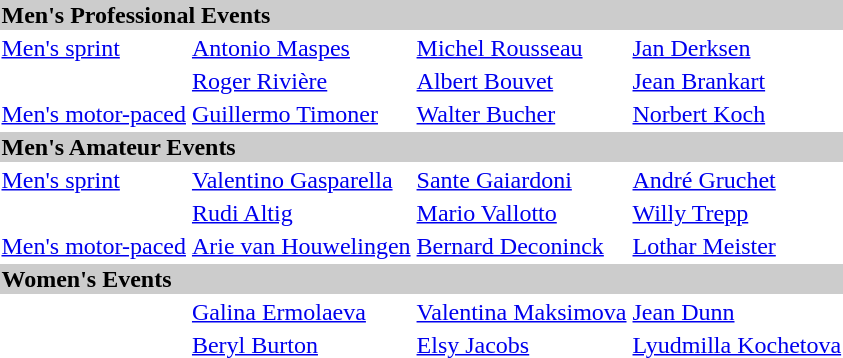<table>
<tr bgcolor="#cccccc">
<td colspan=7><strong>Men's Professional Events</strong></td>
</tr>
<tr>
<td><a href='#'>Men's sprint</a> <br></td>
<td><a href='#'>Antonio Maspes</a><br></td>
<td><a href='#'>Michel Rousseau</a><br></td>
<td><a href='#'>Jan Derksen</a><br></td>
</tr>
<tr>
<td><br></td>
<td><a href='#'>Roger Rivière</a><br></td>
<td><a href='#'>Albert Bouvet</a><br></td>
<td><a href='#'>Jean Brankart</a><br></td>
</tr>
<tr>
<td><a href='#'>Men's motor-paced</a><br></td>
<td><a href='#'>Guillermo Timoner</a><br></td>
<td><a href='#'>Walter Bucher</a><br></td>
<td><a href='#'>Norbert Koch</a><br></td>
</tr>
<tr bgcolor="#cccccc">
<td colspan=7><strong>Men's Amateur Events</strong></td>
</tr>
<tr>
<td><a href='#'>Men's sprint</a> <br></td>
<td><a href='#'>Valentino Gasparella</a> <br></td>
<td><a href='#'>Sante Gaiardoni</a><br></td>
<td><a href='#'>André Gruchet</a><br></td>
</tr>
<tr>
<td><br></td>
<td><a href='#'>Rudi Altig</a><br></td>
<td><a href='#'>Mario Vallotto</a><br></td>
<td><a href='#'>Willy Trepp</a><br></td>
</tr>
<tr>
<td><a href='#'>Men's motor-paced</a><br></td>
<td><a href='#'>Arie van Houwelingen</a><br></td>
<td><a href='#'>Bernard Deconinck</a><br></td>
<td><a href='#'>Lothar Meister</a> <br></td>
</tr>
<tr bgcolor="#cccccc">
<td colspan=7><strong>Women's Events</strong></td>
</tr>
<tr>
<td><br></td>
<td><a href='#'>Galina Ermolaeva</a><br></td>
<td><a href='#'>Valentina Maksimova</a><br></td>
<td><a href='#'>Jean Dunn</a><br></td>
</tr>
<tr>
<td><br></td>
<td><a href='#'>Beryl Burton</a><br></td>
<td><a href='#'>Elsy Jacobs</a><br></td>
<td><a href='#'>Lyudmilla Kochetova</a><br></td>
</tr>
</table>
